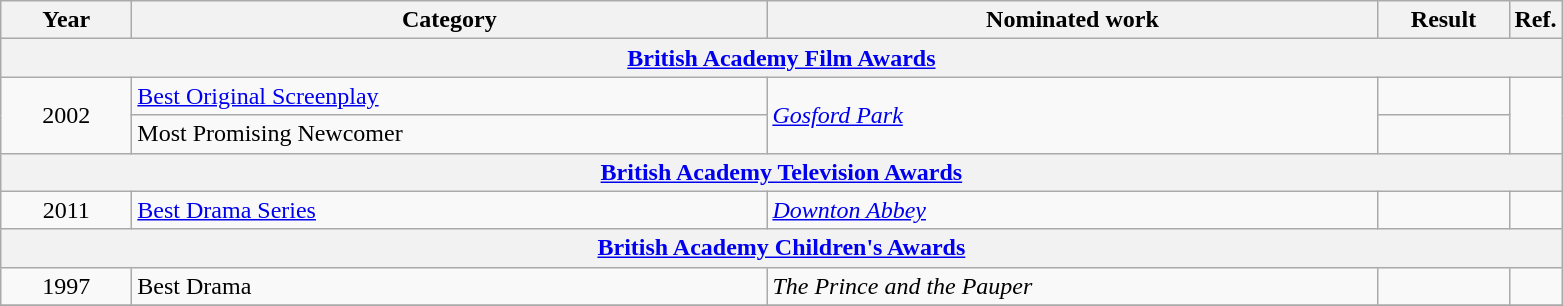<table class=wikitable>
<tr>
<th scope="col" style="width:5em;">Year</th>
<th scope="col" style="width:26em;">Category</th>
<th scope="col" style="width:25em;">Nominated work</th>
<th scope="col" style="width:5em;">Result</th>
<th>Ref.</th>
</tr>
<tr>
<th colspan=5><a href='#'>British Academy Film Awards</a></th>
</tr>
<tr>
<td style="text-align:center;", rowspan=2>2002</td>
<td><a href='#'>Best Original Screenplay</a></td>
<td rowspan=2><em><a href='#'>Gosford Park</a></em></td>
<td></td>
<td rowspan=2></td>
</tr>
<tr>
<td>Most Promising Newcomer</td>
<td></td>
</tr>
<tr>
<th colspan=5><a href='#'>British Academy Television Awards</a></th>
</tr>
<tr>
<td style="text-align:center;">2011</td>
<td><a href='#'>Best Drama Series</a></td>
<td><em><a href='#'>Downton Abbey</a></em></td>
<td></td>
<td></td>
</tr>
<tr>
<th colspan=5><a href='#'>British Academy Children's Awards</a></th>
</tr>
<tr>
<td style="text-align:center;">1997</td>
<td>Best Drama</td>
<td><em>The Prince and the Pauper</em></td>
<td></td>
<td></td>
</tr>
<tr>
</tr>
</table>
